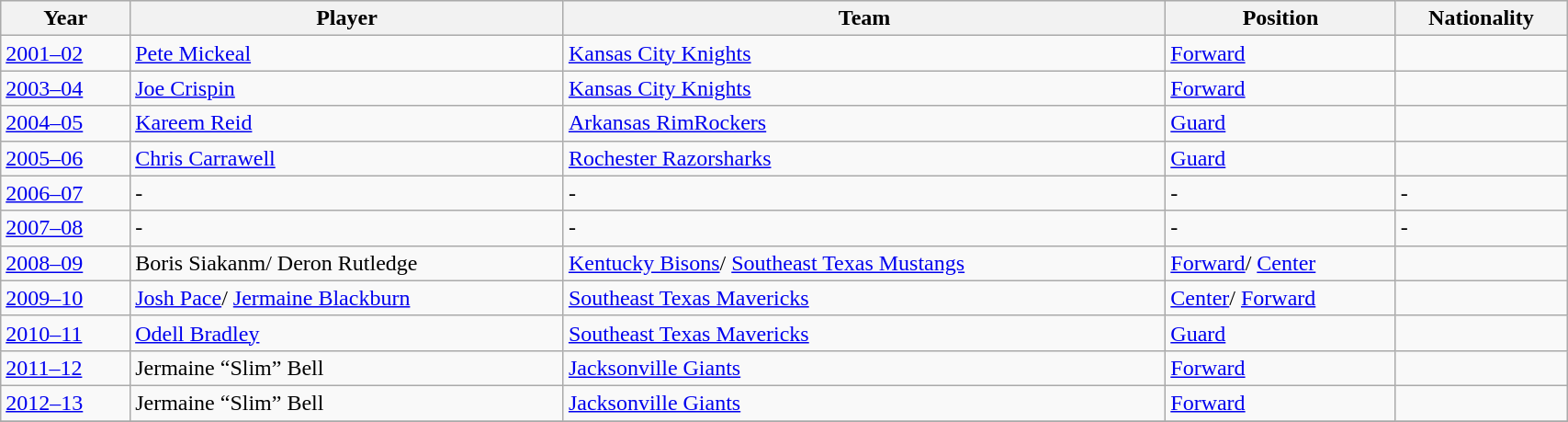<table class="wikitable" style="width:90%;">
<tr style="background:#efefef;">
<th>Year</th>
<th>Player</th>
<th>Team</th>
<th>Position</th>
<th>Nationality</th>
</tr>
<tr>
<td><a href='#'>2001–02</a></td>
<td><a href='#'>Pete Mickeal</a></td>
<td><a href='#'>Kansas City Knights</a></td>
<td><a href='#'>Forward</a></td>
<td></td>
</tr>
<tr>
<td><a href='#'>2003–04</a></td>
<td><a href='#'>Joe Crispin</a></td>
<td><a href='#'>Kansas City Knights</a></td>
<td><a href='#'>Forward</a></td>
<td></td>
</tr>
<tr>
<td><a href='#'>2004–05</a></td>
<td><a href='#'>Kareem Reid</a></td>
<td><a href='#'>Arkansas RimRockers</a></td>
<td><a href='#'>Guard</a></td>
<td></td>
</tr>
<tr>
<td><a href='#'>2005–06</a></td>
<td><a href='#'>Chris Carrawell</a></td>
<td><a href='#'>Rochester Razorsharks</a></td>
<td><a href='#'>Guard</a></td>
<td></td>
</tr>
<tr>
<td><a href='#'>2006–07</a></td>
<td>-</td>
<td>-</td>
<td>-</td>
<td>-</td>
</tr>
<tr>
<td><a href='#'>2007–08</a></td>
<td>-</td>
<td>-</td>
<td>-</td>
<td>-</td>
</tr>
<tr>
<td><a href='#'>2008–09</a></td>
<td>Boris Siakanm/ Deron Rutledge</td>
<td><a href='#'>Kentucky Bisons</a>/ <a href='#'>Southeast Texas Mustangs</a></td>
<td><a href='#'>Forward</a>/ <a href='#'>Center</a></td>
<td></td>
</tr>
<tr>
<td><a href='#'>2009–10</a></td>
<td><a href='#'>Josh Pace</a>/ <a href='#'>Jermaine Blackburn</a></td>
<td><a href='#'>Southeast Texas Mavericks</a></td>
<td><a href='#'>Center</a>/ <a href='#'>Forward</a></td>
<td></td>
</tr>
<tr>
<td><a href='#'>2010–11</a></td>
<td><a href='#'>Odell Bradley</a></td>
<td><a href='#'>Southeast Texas Mavericks</a></td>
<td><a href='#'>Guard</a></td>
<td></td>
</tr>
<tr>
<td><a href='#'>2011–12</a></td>
<td>Jermaine “Slim” Bell</td>
<td><a href='#'>Jacksonville Giants</a></td>
<td><a href='#'>Forward</a></td>
<td></td>
</tr>
<tr>
<td><a href='#'>2012–13</a></td>
<td>Jermaine “Slim” Bell</td>
<td><a href='#'>Jacksonville Giants</a></td>
<td><a href='#'>Forward</a></td>
<td></td>
</tr>
<tr>
</tr>
</table>
